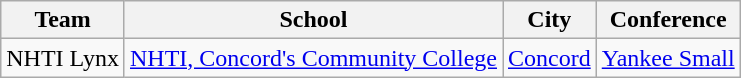<table class="sortable wikitable">
<tr>
<th>Team</th>
<th>School</th>
<th>City</th>
<th>Conference</th>
</tr>
<tr>
<td>NHTI Lynx</td>
<td><a href='#'>NHTI, Concord's Community College</a></td>
<td><a href='#'>Concord</a></td>
<td><a href='#'>Yankee Small</a></td>
</tr>
</table>
